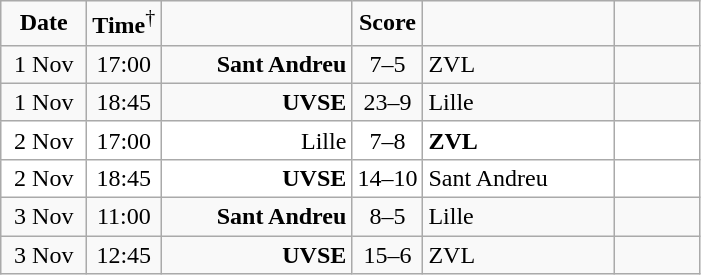<table class=wikitable style="text-align:center;">
<tr>
<td width=50px><strong>Date</strong></td>
<td width=40px><strong>Time</strong><sup>†</sup></td>
<td width=120px></td>
<td width=40px><strong>Score</strong></td>
<td width=120px></td>
<td width=50px></td>
</tr>
<tr>
<td>1 Nov</td>
<td>17:00</td>
<td style="text-align:right"><strong>Sant Andreu</strong></td>
<td>7–5</td>
<td style="text-align:left">ZVL</td>
<td></td>
</tr>
<tr>
<td>1 Nov</td>
<td>18:45</td>
<td style="text-align:right"><strong>UVSE</strong></td>
<td>23–9</td>
<td style="text-align:left">Lille</td>
<td></td>
</tr>
<tr bgcolor=white>
<td>2 Nov</td>
<td>17:00</td>
<td style="text-align:right">Lille</td>
<td>7–8</td>
<td style="text-align:left"><strong>ZVL</strong></td>
<td></td>
</tr>
<tr bgcolor=white>
<td>2 Nov</td>
<td>18:45</td>
<td style="text-align:right"><strong>UVSE</strong></td>
<td>14–10</td>
<td style="text-align:left">Sant Andreu</td>
<td></td>
</tr>
<tr>
<td>3 Nov</td>
<td>11:00</td>
<td style="text-align:right"><strong>Sant Andreu</strong></td>
<td>8–5</td>
<td style="text-align:left">Lille</td>
<td></td>
</tr>
<tr>
<td>3 Nov</td>
<td>12:45</td>
<td style="text-align:right"><strong>UVSE</strong></td>
<td>15–6</td>
<td style="text-align:left">ZVL</td>
<td></td>
</tr>
</table>
